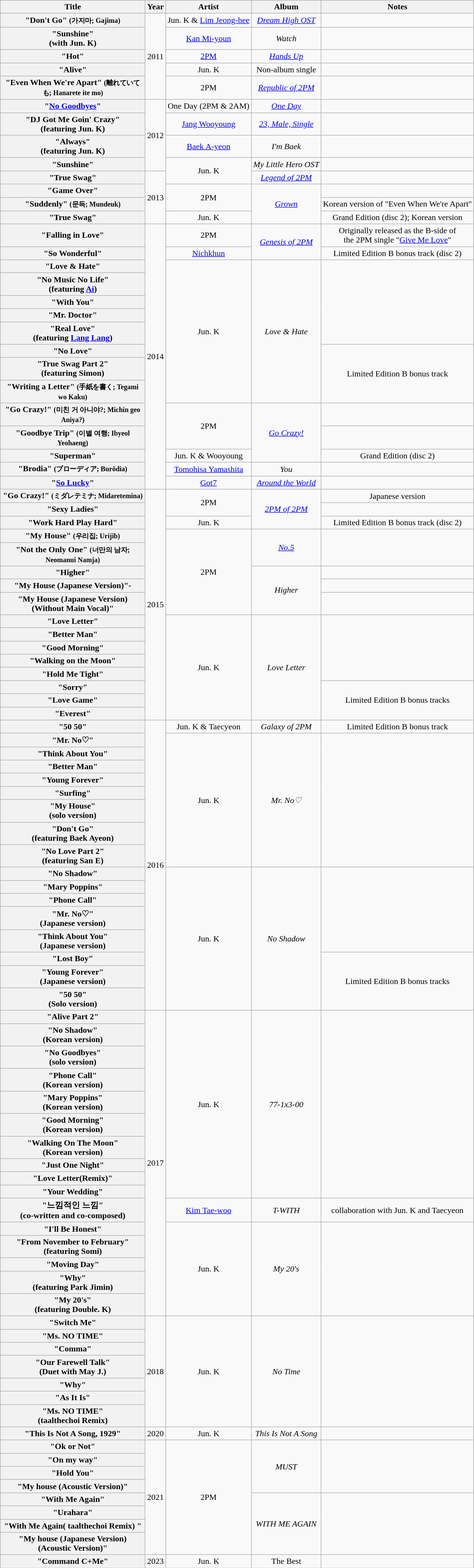<table class="wikitable plainrowheaders" style="text-align:center;">
<tr>
<th scope="col" style="width:17em;">Title</th>
<th scope="col">Year</th>
<th scope="col">Artist</th>
<th scope="col">Album</th>
<th scope="col">Notes</th>
</tr>
<tr>
<th scope="row">"Don't Go" <small>(가지마; Gajima)</small></th>
<td rowspan="5">2011</td>
<td>Jun. K & <a href='#'>Lim Jeong-hee</a></td>
<td><em><a href='#'>Dream High OST</a></em></td>
<td></td>
</tr>
<tr>
<th scope="row">"Sunshine"<br><span>(with Jun. K)</span></th>
<td><a href='#'>Kan Mi-youn</a></td>
<td><em>Watch</em></td>
<td></td>
</tr>
<tr>
<th scope="row">"Hot"</th>
<td><a href='#'>2PM</a></td>
<td><em><a href='#'>Hands Up</a></em></td>
<td></td>
</tr>
<tr>
<th scope="row">"Alive"</th>
<td>Jun. K</td>
<td>Non-album single</td>
<td></td>
</tr>
<tr>
<th scope="row">"Even When We're Apart" <small>(離れていても; Hanarete ite mo)</small></th>
<td>2PM</td>
<td><em><a href='#'>Republic of 2PM</a></em></td>
<td></td>
</tr>
<tr>
<th scope="row">"<a href='#'>No Goodbyes</a>"</th>
<td rowspan="4">2012</td>
<td>One Day (2PM & 2AM)</td>
<td><em><a href='#'>One Day</a></em></td>
<td></td>
</tr>
<tr>
<th scope="row">"DJ Got Me Goin' Crazy"<br><span>(featuring Jun. K)</span></th>
<td><a href='#'>Jang Wooyoung</a></td>
<td><em><a href='#'>23, Male, Single</a></em></td>
<td></td>
</tr>
<tr>
<th scope="row">"Always"<br><span>(featuring Jun. K)</span></th>
<td><a href='#'>Baek A-yeon</a></td>
<td><em>I'm Baek</em></td>
<td></td>
</tr>
<tr>
<th scope="row">"Sunshine"</th>
<td rowspan="2">Jun. K</td>
<td><em>My Little Hero OST</em></td>
<td></td>
</tr>
<tr>
<th scope="row">"True Swag"</th>
<td rowspan="4">2013</td>
<td><em><a href='#'>Legend of 2PM</a></em></td>
<td></td>
</tr>
<tr>
<th scope="row">"Game Over"</th>
<td rowspan="2">2PM</td>
<td rowspan="3"><em><a href='#'>Grown</a></em></td>
<td></td>
</tr>
<tr>
<th scope="row">"Suddenly" <small>(문득; Mundeuk)</small></th>
<td>Korean version of "Even When We're Apart"</td>
</tr>
<tr>
<th scope="row">"True Swag"</th>
<td>Jun. K</td>
<td>Grand Edition (disc 2); Korean version</td>
</tr>
<tr>
<th scope="row">"Falling in Love"</th>
<td rowspan="15">2014</td>
<td>2PM</td>
<td rowspan="2"><em><a href='#'>Genesis of 2PM</a></em></td>
<td>Originally released as the B-side of <br> the 2PM single "<a href='#'>Give Me Love</a>"</td>
</tr>
<tr>
<th scope="row">"So Wonderful"</th>
<td><a href='#'>Nichkhun</a></td>
<td>Limited Edition B bonus track (disc 2)</td>
</tr>
<tr>
<th scope="row">"Love & Hate"</th>
<td rowspan="8">Jun. K</td>
<td rowspan="8"><em>Love & Hate</em></td>
<td rowspan="5"></td>
</tr>
<tr>
<th scope="row">"No Music No Life"<br><span>(featuring <a href='#'>Ai</a>)</span></th>
</tr>
<tr>
<th scope="row">"With You"</th>
</tr>
<tr>
<th scope="row">"Mr. Doctor"</th>
</tr>
<tr>
<th scope="row">"Real Love"<br><span>(featuring <a href='#'>Lang Lang</a>)</span></th>
</tr>
<tr>
<th scope="row">"No Love"</th>
<td rowspan="3">Limited Edition B bonus track</td>
</tr>
<tr>
<th scope="row">"True Swag Part 2"<br><span>(featuring Simon)</span></th>
</tr>
<tr>
<th scope="row">"Writing a Letter" <small>(手紙を書く; Tegami wo Kaku)</small></th>
</tr>
<tr>
<th scope="row">"Go Crazy!" <small>(미친 거 아니야?; Michin geo Aniya?)</small></th>
<td rowspan="2">2PM</td>
<td rowspan="3"><em><a href='#'>Go Crazy!</a></em></td>
<td></td>
</tr>
<tr>
<th scope="row">"Goodbye Trip" <small>(이별 여행; Ibyeol Yeohaeng)</small></th>
<td></td>
</tr>
<tr>
<th scope="row">"Superman"</th>
<td>Jun. K & Wooyoung</td>
<td>Grand Edition (disc 2)</td>
</tr>
<tr>
<th scope="row">"Brodia" <small>(ブローディア; Burōdia)</small></th>
<td><a href='#'>Tomohisa Yamashita</a></td>
<td><em>You</em></td>
<td></td>
</tr>
<tr>
<th scope="row">"<a href='#'>So Lucky</a>"</th>
<td><a href='#'>Got7</a></td>
<td><em><a href='#'>Around the World</a></em></td>
<td></td>
</tr>
<tr>
<th scope="row">"Go Crazy!" <small>(ミダレテミナ; Midaretemina)</small></th>
<td rowspan="16">2015</td>
<td rowspan="2">2PM</td>
<td rowspan="3"><em><a href='#'>2PM of 2PM</a></em></td>
<td>Japanese version</td>
</tr>
<tr>
<th scope="row">"Sexy Ladies"</th>
<td></td>
</tr>
<tr>
<th scope="row">"Work Hard Play Hard"</th>
<td>Jun. K</td>
<td>Limited Edition B bonus track (disc 2)</td>
</tr>
<tr>
<th scope="row">"My House" <small>(우리집; Urijib)</small></th>
<td rowspan="5">2PM</td>
<td rowspan="2"><em><a href='#'>No.5</a></em></td>
<td rowspan="2"></td>
</tr>
<tr>
<th scope="row">"Not the Only One" <small>(너만의 남자; Neomanui Namja)</small></th>
</tr>
<tr>
<th scope="row">"Higher"</th>
<td rowspan="3"><em> Higher </em></td>
<td></td>
</tr>
<tr>
<th scope="row">"My House (Japanese Version)"-</th>
<td></td>
</tr>
<tr>
<th scope="row">"My House (Japanese Version)(Without Main Vocal)"</th>
<td></td>
</tr>
<tr>
<th scope="row">"Love Letter"</th>
<td rowspan="8">Jun. K</td>
<td rowspan="8"><em>Love Letter</em></td>
<td rowspan="5"></td>
</tr>
<tr>
<th scope="row">"Better Man"</th>
</tr>
<tr>
<th scope="row">"Good Morning"</th>
</tr>
<tr>
<th scope="row">"Walking on the Moon"</th>
</tr>
<tr>
<th scope="row">"Hold Me Tight"</th>
</tr>
<tr>
<th scope="row">"Sorry"</th>
<td rowspan="3">Limited Edition B bonus tracks</td>
</tr>
<tr>
<th scope="row">"Love Game"</th>
</tr>
<tr>
<th scope="row">"Everest"</th>
</tr>
<tr>
<th scope="row">"50 50"</th>
<td rowspan="17">2016</td>
<td>Jun. K & Taecyeon</td>
<td><em>Galaxy of 2PM</em></td>
<td>Limited Edition B bonus track</td>
</tr>
<tr>
<th scope="row">"Mr. No♡"</th>
<td rowspan="8">Jun. K</td>
<td rowspan="8"><em>Mr. No♡</em></td>
<td rowspan="8"></td>
</tr>
<tr>
<th scope="row">"Think About You"</th>
</tr>
<tr>
<th scope="row">"Better Man"</th>
</tr>
<tr>
<th scope="row">"Young Forever"</th>
</tr>
<tr>
<th scope="row">"Surfing"</th>
</tr>
<tr>
<th scope="row">"My House" <br><span>(solo version)</span></th>
</tr>
<tr>
<th scope="row">"Don't Go" <br><span>(featuring Baek Ayeon)</span></th>
</tr>
<tr>
<th scope="row">"No Love Part 2" <br><span>(featuring San E)</span></th>
</tr>
<tr>
<th scope="row">"No Shadow"</th>
<td rowspan="8">Jun. K</td>
<td rowspan="8"><em>No Shadow</em></td>
<td rowspan="5"></td>
</tr>
<tr>
<th scope="row">"Mary Poppins"</th>
</tr>
<tr>
<th scope="row">"Phone Call"</th>
</tr>
<tr>
<th scope="row">"Mr. No♡" <br><span>(Japanese version)</span></th>
</tr>
<tr>
<th scope="row">"Think About You" <br><span>(Japanese version)</span></th>
</tr>
<tr>
<th scope="row">"Lost Boy"</th>
<td rowspan="3">Limited Edition B bonus tracks</td>
</tr>
<tr>
<th scope="row">"Young Forever" <br><span>(Japanese version)</span></th>
</tr>
<tr>
<th scope="row">"50 50" <br><span>(Solo version)</span></th>
</tr>
<tr>
<th scope="row">"Alive Part 2"</th>
<td rowspan="16">2017</td>
<td rowspan="10">Jun. K</td>
<td rowspan="10"><em>77-1x3-00</em></td>
<td rowspan="10"></td>
</tr>
<tr>
<th scope="row">"No Shadow" <br><span>(Korean version)</span></th>
</tr>
<tr>
<th scope="row">"No Goodbyes" <br><span>(solo version)</span></th>
</tr>
<tr>
<th scope="row">"Phone Call" <br><span>(Korean version)</span></th>
</tr>
<tr>
<th scope="row">"Mary Poppins" <br><span>(Korean version)</span></th>
</tr>
<tr>
<th scope="row">"Good Morning" <br><span>(Korean version)</span></th>
</tr>
<tr>
<th scope="row">"Walking On The Moon" <br><span>(Korean version)</span></th>
</tr>
<tr>
<th scope="row">"Just One Night"</th>
</tr>
<tr>
<th scope="row">"Love Letter(Remix)"</th>
</tr>
<tr>
<th scope="row">"Your Wedding"</th>
</tr>
<tr>
<th scope="row">"느낌적인 느낌" <br><span>(co-written and co-composed)</span></th>
<td><a href='#'>Kim Tae-woo</a></td>
<td><em>T-WITH</em></td>
<td>collaboration with Jun. K and Taecyeon</td>
</tr>
<tr>
<th scope="row">"I'll Be Honest"</th>
<td rowspan="5">Jun. K</td>
<td rowspan="5"><em>My 20's</em></td>
<td rowspan="5"></td>
</tr>
<tr>
<th scope="row">"From November to February" <br><span>(featuring Somi)</span></th>
</tr>
<tr>
<th scope="row">"Moving Day"</th>
</tr>
<tr>
<th scope="row">"Why" <br><span>(featuring Park Jimin)</span></th>
</tr>
<tr>
<th scope="row">"My 20's" <br><span>(featuring Double. K)</span></th>
</tr>
<tr>
<th scope="row">"Switch Me"</th>
<td rowspan="7">2018</td>
<td rowspan="7">Jun. K</td>
<td rowspan="7"><em>No Time</em></td>
<td rowspan="7"></td>
</tr>
<tr>
<th scope="row">"Ms. NO TIME"</th>
</tr>
<tr>
<th scope="row">"Comma"</th>
</tr>
<tr>
<th scope="row">"Our Farewell Talk" <br><span>(Duet with May J.)</span></th>
</tr>
<tr>
<th scope="row">"Why"</th>
</tr>
<tr>
<th scope="row">"As It Is"</th>
</tr>
<tr>
<th scope="row">"Ms. NO TIME" <br><span>(taalthechoi Remix)</span></th>
</tr>
<tr>
<th scope="row">"This Is Not A Song, 1929"</th>
<td>2020</td>
<td>Jun. K</td>
<td><em>This Is Not A Song</em></td>
<td></td>
</tr>
<tr>
<th scope="row">"Ok or Not"</th>
<td rowspan="8">2021</td>
<td rowspan="8">2PM</td>
<td rowspan="4"><em>MUST</em></td>
<td rowspan="4"></td>
</tr>
<tr>
<th scope="row">"On my way"</th>
</tr>
<tr>
<th scope="row">"Hold You"</th>
</tr>
<tr>
<th scope="row">"My house (Acoustic Version)"</th>
</tr>
<tr>
<th scope="row">"With Me Again"</th>
<td rowspan="4"><em>WITH ME AGAIN</em></td>
<td rowspan="4"></td>
</tr>
<tr>
<th scope="row">"Urahara"</th>
</tr>
<tr>
<th scope="row">"With Me Again( taalthechoi Remix) "</th>
</tr>
<tr>
<th scope="row">"My house (Japanese Version) (Acoustic Version)"</th>
</tr>
<tr>
<th scope="row">"Command C+Me"</th>
<td rowspan="8">2023</td>
<td rowspan="8">Jun. K</td>
<td rowspan="8">The Best</td>
</tr>
</table>
